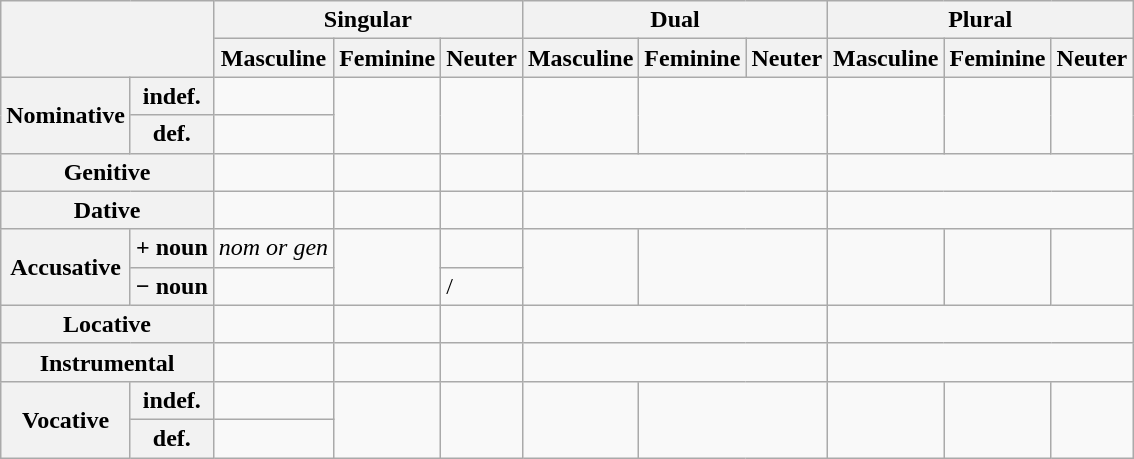<table class="wikitable">
<tr>
<th colspan="2" rowspan="2"></th>
<th colspan="3">Singular</th>
<th colspan="3">Dual</th>
<th colspan="3">Plural</th>
</tr>
<tr>
<th>Masculine</th>
<th>Feminine</th>
<th>Neuter</th>
<th>Masculine</th>
<th>Feminine</th>
<th>Neuter</th>
<th>Masculine</th>
<th>Feminine</th>
<th>Neuter</th>
</tr>
<tr>
<th rowspan="2">Nominative</th>
<th>indef.</th>
<td></td>
<td rowspan="2"></td>
<td rowspan="2"></td>
<td rowspan="2"></td>
<td colspan="2" rowspan="2"></td>
<td rowspan="2"></td>
<td rowspan="2"></td>
<td rowspan="2"></td>
</tr>
<tr>
<th>def.</th>
<td></td>
</tr>
<tr>
<th colspan="2">Genitive</th>
<td></td>
<td></td>
<td></td>
<td colspan="3"></td>
<td colspan="3"></td>
</tr>
<tr>
<th colspan="2">Dative</th>
<td></td>
<td></td>
<td></td>
<td colspan="3"></td>
<td colspan="3"></td>
</tr>
<tr>
<th rowspan="2">Accusative</th>
<th>+ noun</th>
<td><em>nom or gen</em></td>
<td rowspan="2"></td>
<td></td>
<td rowspan="2"></td>
<td colspan="2" rowspan="2"></td>
<td rowspan="2"></td>
<td rowspan="2"></td>
<td rowspan="2"></td>
</tr>
<tr>
<th>− noun</th>
<td></td>
<td> /<br></td>
</tr>
<tr>
<th colspan="2">Locative</th>
<td></td>
<td></td>
<td></td>
<td colspan="3"></td>
<td colspan="3"></td>
</tr>
<tr>
<th colspan="2">Instrumental</th>
<td></td>
<td></td>
<td></td>
<td colspan="3"></td>
<td colspan="3"></td>
</tr>
<tr>
<th rowspan="2">Vocative</th>
<th>indef.</th>
<td></td>
<td rowspan="2"></td>
<td rowspan="2"></td>
<td rowspan="2"></td>
<td colspan="2" rowspan="2"></td>
<td rowspan="2"></td>
<td rowspan="2"></td>
<td rowspan="2"></td>
</tr>
<tr>
<th>def.</th>
<td></td>
</tr>
</table>
